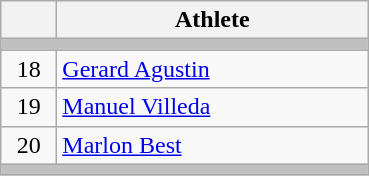<table class="wikitable">
<tr>
<th width="30"></th>
<th width="200">Athlete</th>
</tr>
<tr bgcolor="C0C0C0">
<td colspan=2></td>
</tr>
<tr>
<td align="center">18</td>
<td> <a href='#'>Gerard Agustin</a></td>
</tr>
<tr>
<td align="center">19</td>
<td> <a href='#'>Manuel Villeda</a></td>
</tr>
<tr>
<td align="center">20</td>
<td> <a href='#'>Marlon Best</a></td>
</tr>
<tr bgcolor="C0C0C0">
<td colspan=2></td>
</tr>
</table>
